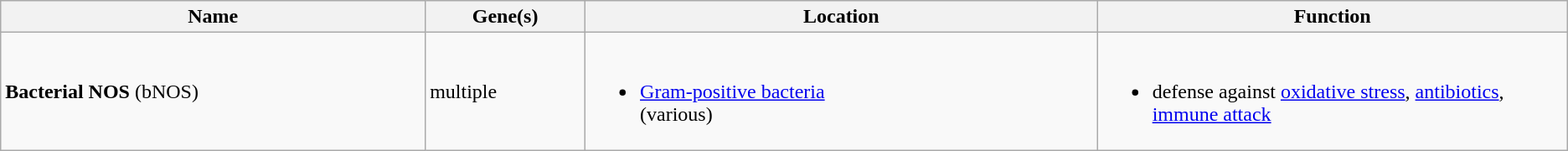<table class="wikitable">
<tr>
<th>Name</th>
<th>Gene(s)</th>
<th>Location</th>
<th width=30%>Function</th>
</tr>
<tr>
<td><strong>Bacterial NOS</strong> (bNOS)</td>
<td>multiple</td>
<td><br><ul><li><a href='#'>Gram-positive bacteria</a><br>(various)</li></ul></td>
<td><br><ul><li>defense against <a href='#'>oxidative stress</a>, <a href='#'>antibiotics</a>, <a href='#'>immune attack</a></li></ul></td>
</tr>
</table>
